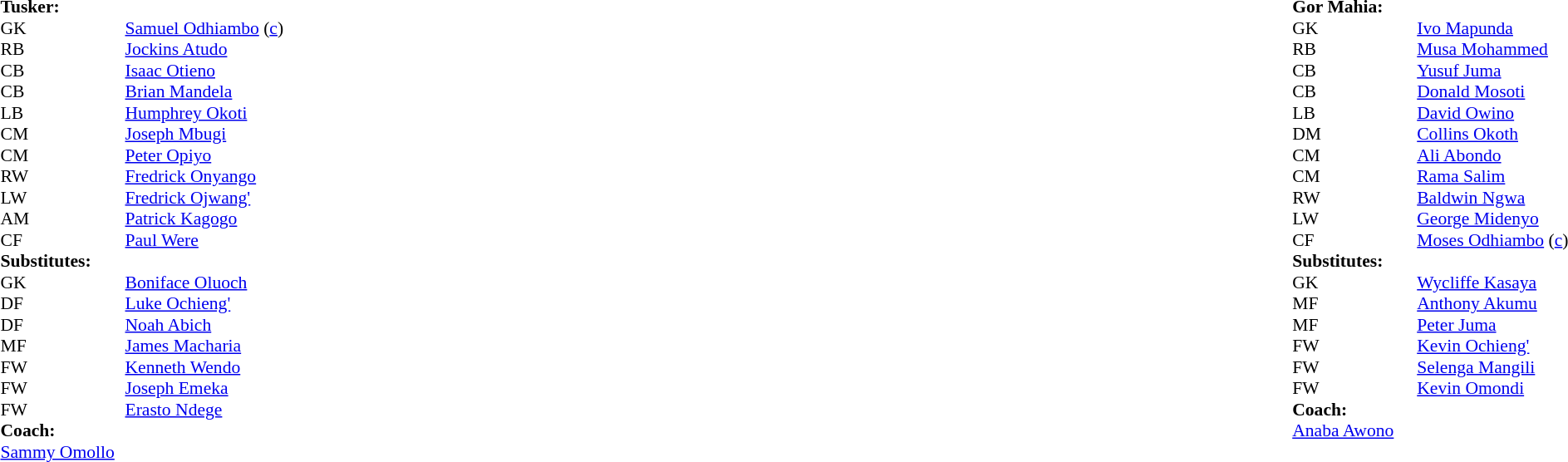<table width="100%">
<tr>
<td valign="top" width="50%"><br><table style="font-size: 90%" cellspacing="0" cellpadding="0">
<tr>
<td colspan=4><strong>Tusker:</strong></td>
</tr>
<tr>
<th width="50"></th>
<th width="50"></th>
</tr>
<tr>
<td>GK</td>
<td></td>
<td> <a href='#'>Samuel Odhiambo</a> (<a href='#'>c</a>)</td>
</tr>
<tr>
<td>RB</td>
<td></td>
<td> <a href='#'>Jockins Atudo</a></td>
</tr>
<tr>
<td>CB</td>
<td></td>
<td> <a href='#'>Isaac Otieno</a></td>
</tr>
<tr>
<td>CB</td>
<td></td>
<td> <a href='#'>Brian Mandela</a></td>
</tr>
<tr>
<td>LB</td>
<td></td>
<td> <a href='#'>Humphrey Okoti</a></td>
</tr>
<tr>
<td>CM</td>
<td></td>
<td> <a href='#'>Joseph Mbugi</a></td>
</tr>
<tr>
<td>CM</td>
<td></td>
<td> <a href='#'>Peter Opiyo</a></td>
</tr>
<tr>
<td>RW</td>
<td></td>
<td> <a href='#'>Fredrick Onyango</a></td>
</tr>
<tr>
<td>LW</td>
<td></td>
<td> <a href='#'>Fredrick Ojwang'</a></td>
</tr>
<tr>
<td>AM</td>
<td></td>
<td> <a href='#'>Patrick Kagogo</a></td>
</tr>
<tr>
<td>CF</td>
<td></td>
<td> <a href='#'>Paul Were</a></td>
</tr>
<tr>
<td colspan=3><strong>Substitutes:</strong></td>
</tr>
<tr>
<td>GK</td>
<td></td>
<td> <a href='#'>Boniface Oluoch</a></td>
<td></td>
</tr>
<tr>
<td>DF</td>
<td></td>
<td> <a href='#'>Luke Ochieng'</a></td>
</tr>
<tr>
<td>DF</td>
<td></td>
<td> <a href='#'>Noah Abich</a></td>
</tr>
<tr>
<td>MF</td>
<td></td>
<td> <a href='#'>James Macharia</a></td>
</tr>
<tr>
<td>FW</td>
<td></td>
<td> <a href='#'>Kenneth Wendo</a></td>
</tr>
<tr>
<td>FW</td>
<td></td>
<td> <a href='#'>Joseph Emeka</a></td>
</tr>
<tr>
<td>FW</td>
<td></td>
<td> <a href='#'>Erasto Ndege</a></td>
</tr>
<tr>
<td colspan=3><strong>Coach:</strong></td>
</tr>
<tr>
<td colspan=3> <a href='#'>Sammy Omollo</a></td>
</tr>
</table>
</td>
<td valign="top" width="50%"><br><table style="font-size: 90%" cellspacing="0" cellpadding="0" align="right">
<tr>
<td colspan=4><strong>Gor Mahia:</strong></td>
</tr>
<tr>
<th width="50"></th>
<th width="50"></th>
</tr>
<tr>
<td>GK</td>
<td></td>
<td> <a href='#'>Ivo Mapunda</a></td>
<td></td>
</tr>
<tr>
<td>RB</td>
<td></td>
<td> <a href='#'>Musa Mohammed</a></td>
<td></td>
</tr>
<tr>
<td>CB</td>
<td></td>
<td> <a href='#'>Yusuf Juma</a></td>
<td></td>
</tr>
<tr>
<td>CB</td>
<td></td>
<td> <a href='#'>Donald Mosoti</a></td>
<td></td>
</tr>
<tr>
<td>LB</td>
<td></td>
<td> <a href='#'>David Owino</a></td>
<td></td>
</tr>
<tr>
<td>DM</td>
<td></td>
<td> <a href='#'>Collins Okoth</a></td>
<td></td>
</tr>
<tr>
<td>CM</td>
<td></td>
<td> <a href='#'>Ali Abondo</a></td>
<td></td>
</tr>
<tr>
<td>CM</td>
<td></td>
<td> <a href='#'>Rama Salim</a></td>
<td></td>
</tr>
<tr>
<td>RW</td>
<td></td>
<td> <a href='#'>Baldwin Ngwa</a></td>
<td></td>
</tr>
<tr>
<td>LW</td>
<td></td>
<td> <a href='#'>George Midenyo</a></td>
<td></td>
</tr>
<tr>
<td>CF</td>
<td></td>
<td> <a href='#'>Moses Odhiambo</a>  (<a href='#'>c</a>)</td>
<td></td>
</tr>
<tr>
<td colspan=3><strong>Substitutes:</strong></td>
</tr>
<tr>
<td>GK</td>
<td></td>
<td> <a href='#'>Wycliffe Kasaya</a></td>
<td></td>
</tr>
<tr>
<td>MF</td>
<td></td>
<td> <a href='#'>Anthony Akumu</a></td>
<td></td>
</tr>
<tr>
<td>MF</td>
<td></td>
<td> <a href='#'>Peter Juma</a></td>
<td></td>
</tr>
<tr>
<td>FW</td>
<td></td>
<td> <a href='#'>Kevin Ochieng'</a></td>
<td></td>
</tr>
<tr>
<td>FW</td>
<td></td>
<td> <a href='#'>Selenga Mangili</a></td>
<td></td>
</tr>
<tr>
<td>FW</td>
<td></td>
<td> <a href='#'>Kevin Omondi</a></td>
<td></td>
</tr>
<tr>
<td colspan=3><strong>Coach:</strong></td>
</tr>
<tr>
<td colspan=3> <a href='#'>Anaba Awono</a></td>
</tr>
</table>
</td>
</tr>
</table>
